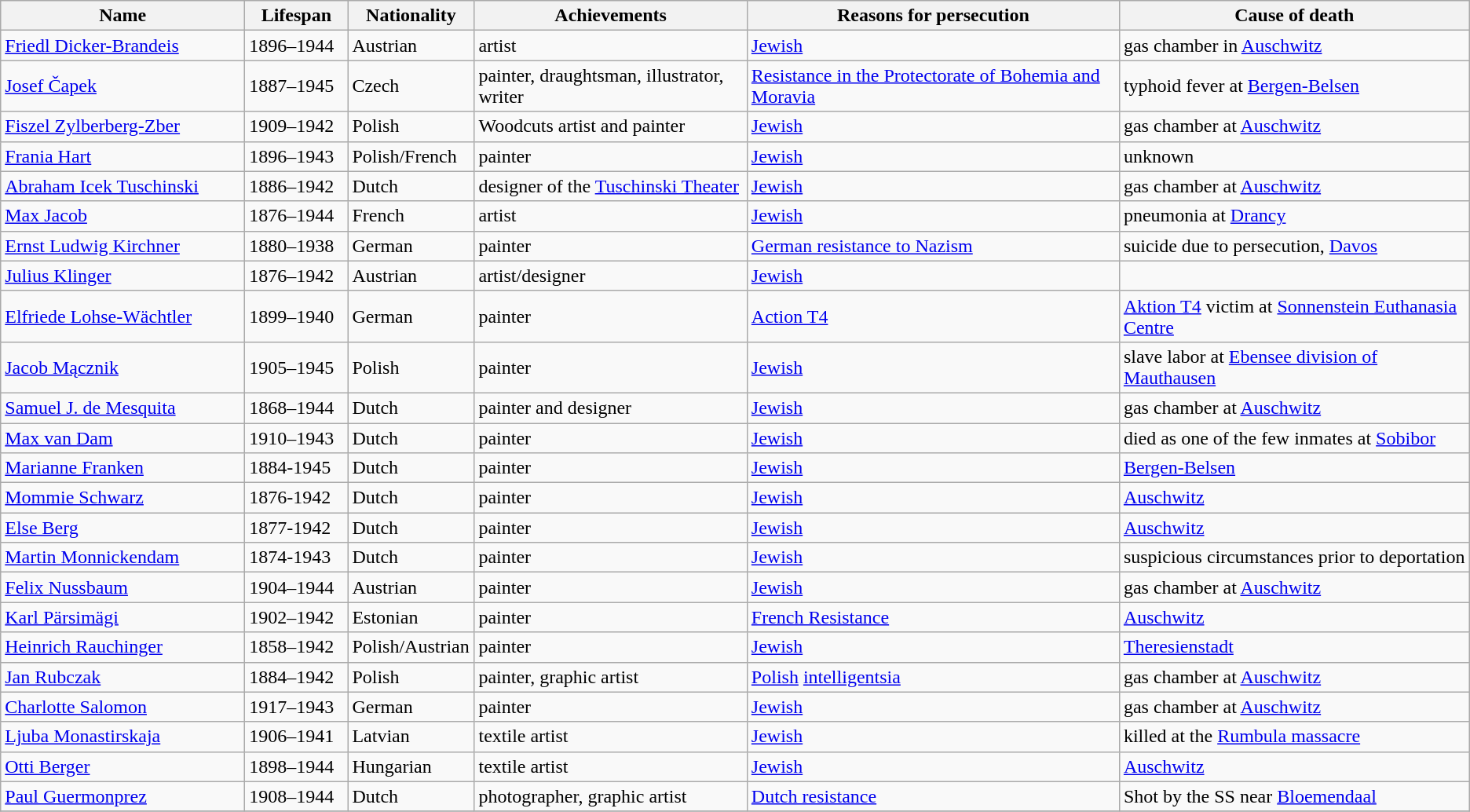<table class="wikitable sortable">
<tr align=left>
<th width=200>Name</th>
<th width=80>Lifespan</th>
<th width=100>Nationality</th>
<th>Achievements</th>
<th>Reasons for persecution</th>
<th>Cause of death</th>
</tr>
<tr>
<td><a href='#'>Friedl Dicker-Brandeis</a></td>
<td>1896–1944</td>
<td>Austrian</td>
<td>artist</td>
<td><a href='#'>Jewish</a></td>
<td>gas chamber in <a href='#'>Auschwitz</a></td>
</tr>
<tr>
<td><a href='#'>Josef Čapek</a></td>
<td>1887–1945</td>
<td>Czech</td>
<td>painter, draughtsman, illustrator, writer</td>
<td><a href='#'>Resistance in the Protectorate of Bohemia and Moravia</a></td>
<td>typhoid fever at <a href='#'>Bergen-Belsen</a></td>
</tr>
<tr>
<td><a href='#'>Fiszel Zylberberg-Zber</a></td>
<td>1909–1942</td>
<td>Polish</td>
<td>Woodcuts artist and painter</td>
<td><a href='#'>Jewish</a></td>
<td>gas chamber at <a href='#'>Auschwitz</a></td>
</tr>
<tr>
<td><a href='#'>Frania Hart</a></td>
<td>1896–1943</td>
<td>Polish/French</td>
<td>painter</td>
<td><a href='#'>Jewish</a></td>
<td>unknown</td>
</tr>
<tr>
<td><a href='#'>Abraham Icek Tuschinski</a></td>
<td>1886–1942</td>
<td>Dutch</td>
<td>designer of the <a href='#'>Tuschinski Theater</a></td>
<td><a href='#'>Jewish</a></td>
<td>gas chamber at <a href='#'>Auschwitz</a></td>
</tr>
<tr>
<td><a href='#'>Max Jacob</a></td>
<td>1876–1944</td>
<td>French</td>
<td>artist</td>
<td><a href='#'>Jewish</a></td>
<td>pneumonia at <a href='#'>Drancy</a></td>
</tr>
<tr>
<td><a href='#'>Ernst Ludwig Kirchner</a></td>
<td>1880–1938</td>
<td>German</td>
<td>painter</td>
<td><a href='#'>German resistance to Nazism</a></td>
<td>suicide due to persecution, <a href='#'>Davos</a></td>
</tr>
<tr>
<td><a href='#'>Julius Klinger</a></td>
<td>1876–1942</td>
<td>Austrian</td>
<td>artist/designer</td>
<td><a href='#'>Jewish</a></td>
</tr>
<tr>
<td><a href='#'>Elfriede Lohse-Wächtler</a></td>
<td>1899–1940</td>
<td>German</td>
<td>painter</td>
<td><a href='#'>Action T4</a></td>
<td><a href='#'>Aktion T4</a> victim at <a href='#'>Sonnenstein Euthanasia Centre</a></td>
</tr>
<tr>
<td><a href='#'>Jacob Mącznik</a></td>
<td>1905–1945</td>
<td>Polish</td>
<td>painter</td>
<td><a href='#'>Jewish</a></td>
<td>slave labor at <a href='#'>Ebensee division of Mauthausen</a></td>
</tr>
<tr>
<td><a href='#'>Samuel J. de Mesquita</a></td>
<td>1868–1944</td>
<td>Dutch</td>
<td>painter and designer</td>
<td><a href='#'>Jewish</a></td>
<td>gas chamber at <a href='#'>Auschwitz</a></td>
</tr>
<tr>
<td><a href='#'>Max van Dam</a></td>
<td>1910–1943</td>
<td>Dutch</td>
<td>painter</td>
<td><a href='#'>Jewish</a></td>
<td>died as one of the few inmates at <a href='#'>Sobibor</a></td>
</tr>
<tr>
<td><a href='#'>Marianne Franken</a></td>
<td>1884-1945</td>
<td>Dutch</td>
<td>painter</td>
<td><a href='#'>Jewish</a></td>
<td><a href='#'>Bergen-Belsen</a></td>
</tr>
<tr>
<td><a href='#'>Mommie Schwarz</a></td>
<td>1876-1942</td>
<td>Dutch</td>
<td>painter</td>
<td><a href='#'>Jewish</a></td>
<td><a href='#'>Auschwitz</a></td>
</tr>
<tr>
<td><a href='#'>Else Berg</a></td>
<td>1877-1942</td>
<td>Dutch</td>
<td>painter</td>
<td><a href='#'>Jewish</a></td>
<td><a href='#'>Auschwitz</a></td>
</tr>
<tr>
<td><a href='#'>Martin Monnickendam</a></td>
<td>1874-1943</td>
<td>Dutch</td>
<td>painter</td>
<td><a href='#'>Jewish</a></td>
<td>suspicious circumstances prior to deportation</td>
</tr>
<tr>
<td><a href='#'>Felix Nussbaum</a></td>
<td>1904–1944</td>
<td>Austrian</td>
<td>painter</td>
<td><a href='#'>Jewish</a></td>
<td>gas chamber at <a href='#'>Auschwitz</a></td>
</tr>
<tr>
<td><a href='#'>Karl Pärsimägi</a></td>
<td>1902–1942</td>
<td>Estonian</td>
<td>painter</td>
<td><a href='#'>French Resistance</a></td>
<td><a href='#'>Auschwitz</a></td>
</tr>
<tr>
<td><a href='#'>Heinrich Rauchinger</a></td>
<td>1858–1942</td>
<td>Polish/Austrian</td>
<td>painter</td>
<td><a href='#'>Jewish</a></td>
<td><a href='#'>Theresienstadt</a></td>
</tr>
<tr>
<td><a href='#'>Jan Rubczak</a></td>
<td>1884–1942</td>
<td>Polish</td>
<td>painter, graphic artist</td>
<td><a href='#'>Polish</a> <a href='#'>intelligentsia</a></td>
<td>gas chamber at <a href='#'>Auschwitz</a></td>
</tr>
<tr>
<td><a href='#'>Charlotte Salomon</a></td>
<td>1917–1943</td>
<td>German</td>
<td>painter</td>
<td><a href='#'>Jewish</a></td>
<td>gas chamber at <a href='#'>Auschwitz</a></td>
</tr>
<tr>
<td><a href='#'>Ljuba Monastirskaja</a></td>
<td>1906–1941</td>
<td>Latvian</td>
<td>textile artist</td>
<td><a href='#'>Jewish</a></td>
<td>killed at the <a href='#'>Rumbula massacre</a></td>
</tr>
<tr>
<td><a href='#'>Otti Berger</a></td>
<td>1898–1944</td>
<td>Hungarian</td>
<td>textile artist</td>
<td><a href='#'>Jewish</a></td>
<td><a href='#'>Auschwitz</a></td>
</tr>
<tr>
<td><a href='#'>Paul Guermonprez</a></td>
<td>1908–1944</td>
<td>Dutch</td>
<td>photographer, graphic artist</td>
<td><a href='#'>Dutch resistance</a></td>
<td>Shot by the SS near <a href='#'>Bloemendaal</a></td>
</tr>
<tr>
</tr>
</table>
